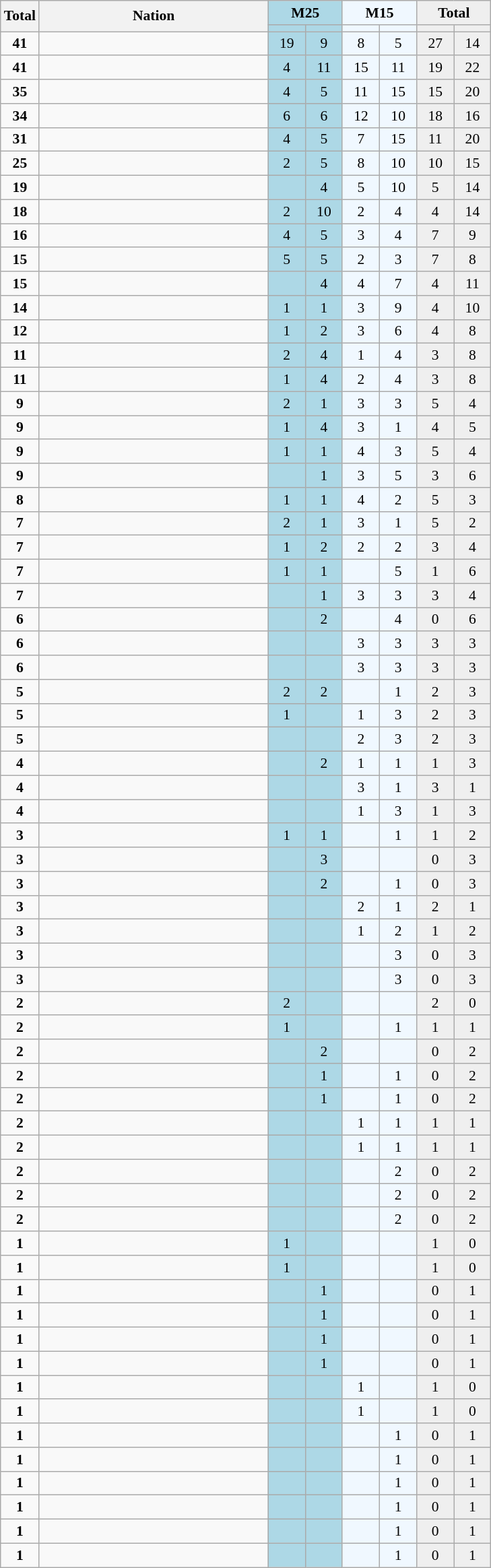<table class="sortable wikitable" style=font-size:90%>
<tr>
<th style="width:30px;" rowspan="2">Total</th>
<th style="width:220px;" rowspan="2">Nation</th>
<th style="background-color:lightblue;" colspan="2">M25</th>
<th style="background-color:#f0f8ff;" colspan="2">M15</th>
<th style="background-color:#efefef;" colspan="2">Total</th>
</tr>
<tr>
<th style="width:30px; background-color:lightblue;"></th>
<th style="width:30px; background-color:lightblue;"></th>
<th style="width:30px; background-color:#f0f8ff;"></th>
<th style="width:30px; background-color:#f0f8ff;"></th>
<th style="width:30px; background-color:#efefef;"></th>
<th style="width:30px; background-color:#efefef;"></th>
</tr>
<tr align=center>
<td rowspan="1"><strong>41</strong></td>
<td align=left></td>
<td bgcolor=lightblue>19</td>
<td bgcolor=lightblue>9</td>
<td bgcolor=#f0f8ff>8</td>
<td bgcolor=#f0f8ff>5</td>
<td bgcolor=efefef>27</td>
<td bgcolor=#efefef>14</td>
</tr>
<tr align=center>
<td rowspan="1"><strong>41</strong></td>
<td align=left></td>
<td bgcolor=lightblue>4</td>
<td bgcolor=lightblue>11</td>
<td bgcolor=#f0f8ff>15</td>
<td bgcolor=#f0f8ff>11</td>
<td bgcolor=efefef>19</td>
<td bgcolor=#efefef>22</td>
</tr>
<tr align=center>
<td rowspan="1"><strong>35</strong></td>
<td align=left></td>
<td bgcolor=lightblue>4</td>
<td bgcolor=lightblue>5</td>
<td bgcolor=#f0f8ff>11</td>
<td bgcolor=#f0f8ff>15</td>
<td bgcolor=efefef>15</td>
<td bgcolor=#efefef>20</td>
</tr>
<tr align=center>
<td rowspan="1"><strong>34</strong></td>
<td align=left></td>
<td bgcolor=lightblue>6</td>
<td bgcolor=lightblue>6</td>
<td bgcolor=#f0f8ff>12</td>
<td bgcolor=#f0f8ff>10</td>
<td bgcolor=efefef>18</td>
<td bgcolor=#efefef>16</td>
</tr>
<tr align=center>
<td rowspan="1"><strong>31</strong></td>
<td align=left></td>
<td bgcolor=lightblue>4</td>
<td bgcolor=lightblue>5</td>
<td bgcolor=#f0f8ff>7</td>
<td bgcolor=#f0f8ff>15</td>
<td bgcolor=efefef>11</td>
<td bgcolor=#efefef>20</td>
</tr>
<tr align=center>
<td rowspan="1"><strong>25</strong></td>
<td align=left></td>
<td bgcolor=lightblue>2</td>
<td bgcolor=lightblue>5</td>
<td bgcolor=#f0f8ff>8</td>
<td bgcolor=#f0f8ff>10</td>
<td bgcolor=efefef>10</td>
<td bgcolor=#efefef>15</td>
</tr>
<tr align=center>
<td rowspan="1"><strong>19</strong></td>
<td align=left></td>
<td bgcolor=lightblue></td>
<td bgcolor=lightblue>4</td>
<td bgcolor=#f0f8ff>5</td>
<td bgcolor=#f0f8ff>10</td>
<td bgcolor=efefef>5</td>
<td bgcolor=#efefef>14</td>
</tr>
<tr align=center>
<td rowspan="1"><strong>18</strong></td>
<td align=left></td>
<td bgcolor=lightblue>2</td>
<td bgcolor=lightblue>10</td>
<td bgcolor=#f0f8ff>2</td>
<td bgcolor=#f0f8ff>4</td>
<td bgcolor=efefef>4</td>
<td bgcolor=#efefef>14</td>
</tr>
<tr align=center>
<td rowspan="1"><strong>16</strong></td>
<td align=left></td>
<td bgcolor=lightblue>4</td>
<td bgcolor=lightblue>5</td>
<td bgcolor=#f0f8ff>3</td>
<td bgcolor=#f0f8ff>4</td>
<td bgcolor=efefef>7</td>
<td bgcolor=#efefef>9</td>
</tr>
<tr align=center>
<td rowspan="1"><strong>15</strong></td>
<td align=left></td>
<td bgcolor=lightblue>5</td>
<td bgcolor=lightblue>5</td>
<td bgcolor=#f0f8ff>2</td>
<td bgcolor=#f0f8ff>3</td>
<td bgcolor=efefef>7</td>
<td bgcolor=#efefef>8</td>
</tr>
<tr align=center>
<td rowspan="1"><strong>15</strong></td>
<td align=left></td>
<td bgcolor=lightblue></td>
<td bgcolor=lightblue>4</td>
<td bgcolor=#f0f8ff>4</td>
<td bgcolor=#f0f8ff>7</td>
<td bgcolor=efefef>4</td>
<td bgcolor=#efefef>11</td>
</tr>
<tr align=center>
<td rowspan="1"><strong>14</strong></td>
<td align=left></td>
<td bgcolor=lightblue>1</td>
<td bgcolor=lightblue>1</td>
<td bgcolor=#f0f8ff>3</td>
<td bgcolor=#f0f8ff>9</td>
<td bgcolor=efefef>4</td>
<td bgcolor=#efefef>10</td>
</tr>
<tr align=center>
<td rowspan="1"><strong>12</strong></td>
<td align=left></td>
<td bgcolor=lightblue>1</td>
<td bgcolor=lightblue>2</td>
<td bgcolor=#f0f8ff>3</td>
<td bgcolor=#f0f8ff>6</td>
<td bgcolor=efefef>4</td>
<td bgcolor=#efefef>8</td>
</tr>
<tr align=center>
<td rowspan="1"><strong>11</strong></td>
<td align=left></td>
<td bgcolor=lightblue>2</td>
<td bgcolor=lightblue>4</td>
<td bgcolor=#f0f8ff>1</td>
<td bgcolor=#f0f8ff>4</td>
<td bgcolor=efefef>3</td>
<td bgcolor=#efefef>8</td>
</tr>
<tr align=center>
<td rowspan="1"><strong>11</strong></td>
<td align=left></td>
<td bgcolor=lightblue>1</td>
<td bgcolor=lightblue>4</td>
<td bgcolor=#f0f8ff>2</td>
<td bgcolor=#f0f8ff>4</td>
<td bgcolor=efefef>3</td>
<td bgcolor=#efefef>8</td>
</tr>
<tr align=center>
<td rowspan="1"><strong>9</strong></td>
<td align=left></td>
<td bgcolor=lightblue>2</td>
<td bgcolor=lightblue>1</td>
<td bgcolor=#f0f8ff>3</td>
<td bgcolor=#f0f8ff>3</td>
<td bgcolor=efefef>5</td>
<td bgcolor=#efefef>4</td>
</tr>
<tr align=center>
<td rowspan="1"><strong>9</strong></td>
<td align=left></td>
<td bgcolor=lightblue>1</td>
<td bgcolor=lightblue>4</td>
<td bgcolor=#f0f8ff>3</td>
<td bgcolor=#f0f8ff>1</td>
<td bgcolor=efefef>4</td>
<td bgcolor=#efefef>5</td>
</tr>
<tr align=center>
<td rowspan="1"><strong>9</strong></td>
<td align=left></td>
<td bgcolor=lightblue>1</td>
<td bgcolor=lightblue>1</td>
<td bgcolor=#f0f8ff>4</td>
<td bgcolor=#f0f8ff>3</td>
<td bgcolor=efefef>5</td>
<td bgcolor=#efefef>4</td>
</tr>
<tr align=center>
<td rowspan="1"><strong>9</strong></td>
<td align=left></td>
<td bgcolor=lightblue></td>
<td bgcolor=lightblue>1</td>
<td bgcolor=#f0f8ff>3</td>
<td bgcolor=#f0f8ff>5</td>
<td bgcolor=efefef>3</td>
<td bgcolor=#efefef>6</td>
</tr>
<tr align=center>
<td rowspan="1"><strong>8</strong></td>
<td align=left></td>
<td bgcolor=lightblue>1</td>
<td bgcolor=lightblue>1</td>
<td bgcolor=#f0f8ff>4</td>
<td bgcolor=#f0f8ff>2</td>
<td bgcolor=efefef>5</td>
<td bgcolor=#efefef>3</td>
</tr>
<tr align=center>
<td rowspan="1"><strong>7</strong></td>
<td align=left></td>
<td bgcolor=lightblue>2</td>
<td bgcolor=lightblue>1</td>
<td bgcolor=#f0f8ff>3</td>
<td bgcolor=#f0f8ff>1</td>
<td bgcolor=efefef>5</td>
<td bgcolor=#efefef>2</td>
</tr>
<tr align=center>
<td rowspan="1"><strong>7</strong></td>
<td align=left></td>
<td bgcolor=lightblue>1</td>
<td bgcolor=lightblue>2</td>
<td bgcolor=#f0f8ff>2</td>
<td bgcolor=#f0f8ff>2</td>
<td bgcolor=efefef>3</td>
<td bgcolor=#efefef>4</td>
</tr>
<tr align=center>
<td rowspan="1"><strong>7</strong></td>
<td align=left></td>
<td bgcolor=lightblue>1</td>
<td bgcolor=lightblue>1</td>
<td bgcolor=#f0f8ff></td>
<td bgcolor=#f0f8ff>5</td>
<td bgcolor=efefef>1</td>
<td bgcolor=#efefef>6</td>
</tr>
<tr align=center>
<td rowspan="1"><strong>7</strong></td>
<td align=left></td>
<td bgcolor=lightblue></td>
<td bgcolor=lightblue>1</td>
<td bgcolor=#f0f8ff>3</td>
<td bgcolor=#f0f8ff>3</td>
<td bgcolor=efefef>3</td>
<td bgcolor=#efefef>4</td>
</tr>
<tr align=center>
<td rowspan="1"><strong>6</strong></td>
<td align=left></td>
<td bgcolor=lightblue></td>
<td bgcolor=lightblue>2</td>
<td bgcolor=#f0f8ff></td>
<td bgcolor=#f0f8ff>4</td>
<td bgcolor=efefef>0</td>
<td bgcolor=#efefef>6</td>
</tr>
<tr align=center>
<td rowspan="1"><strong>6</strong></td>
<td align=left></td>
<td bgcolor=lightblue></td>
<td bgcolor=lightblue></td>
<td bgcolor=#f0f8ff>3</td>
<td bgcolor=#f0f8ff>3</td>
<td bgcolor=efefef>3</td>
<td bgcolor=#efefef>3</td>
</tr>
<tr align=center>
<td rowspan="1"><strong>6</strong></td>
<td align=left></td>
<td bgcolor=lightblue></td>
<td bgcolor=lightblue></td>
<td bgcolor=#f0f8ff>3</td>
<td bgcolor=#f0f8ff>3</td>
<td bgcolor=efefef>3</td>
<td bgcolor=#efefef>3</td>
</tr>
<tr align=center>
<td rowspan="1"><strong>5</strong></td>
<td align=left></td>
<td bgcolor=lightblue>2</td>
<td bgcolor=lightblue>2</td>
<td bgcolor=#f0f8ff></td>
<td bgcolor=#f0f8ff>1</td>
<td bgcolor=efefef>2</td>
<td bgcolor=#efefef>3</td>
</tr>
<tr align=center>
<td rowspan="1"><strong>5</strong></td>
<td align=left></td>
<td bgcolor=lightblue>1</td>
<td bgcolor=lightblue></td>
<td bgcolor=#f0f8ff>1</td>
<td bgcolor=#f0f8ff>3</td>
<td bgcolor=efefef>2</td>
<td bgcolor=#efefef>3</td>
</tr>
<tr align=center>
<td rowspan="1"><strong>5</strong></td>
<td align=left></td>
<td bgcolor=lightblue></td>
<td bgcolor=lightblue></td>
<td bgcolor=#f0f8ff>2</td>
<td bgcolor=#f0f8ff>3</td>
<td bgcolor=efefef>2</td>
<td bgcolor=#efefef>3</td>
</tr>
<tr align=center>
<td rowspan="1"><strong>4</strong></td>
<td align=left></td>
<td bgcolor=lightblue></td>
<td bgcolor=lightblue>2</td>
<td bgcolor=#f0f8ff>1</td>
<td bgcolor=#f0f8ff>1</td>
<td bgcolor=efefef>1</td>
<td bgcolor=#efefef>3</td>
</tr>
<tr align=center>
<td rowspan="1"><strong>4</strong></td>
<td align=left></td>
<td bgcolor=lightblue></td>
<td bgcolor=lightblue></td>
<td bgcolor=#f0f8ff>3</td>
<td bgcolor=#f0f8ff>1</td>
<td bgcolor=efefef>3</td>
<td bgcolor=#efefef>1</td>
</tr>
<tr align=center>
<td rowspan="1"><strong>4</strong></td>
<td align=left></td>
<td bgcolor=lightblue></td>
<td bgcolor=lightblue></td>
<td bgcolor=#f0f8ff>1</td>
<td bgcolor=#f0f8ff>3</td>
<td bgcolor=efefef>1</td>
<td bgcolor=#efefef>3</td>
</tr>
<tr align=center>
<td rowspan="1"><strong>3</strong></td>
<td align=left></td>
<td bgcolor=lightblue>1</td>
<td bgcolor=lightblue>1</td>
<td bgcolor=#f0f8ff></td>
<td bgcolor=#f0f8ff>1</td>
<td bgcolor=efefef>1</td>
<td bgcolor=#efefef>2</td>
</tr>
<tr align=center>
<td rowspan="1"><strong>3</strong></td>
<td align=left></td>
<td bgcolor=lightblue></td>
<td bgcolor=lightblue>3</td>
<td bgcolor=#f0f8ff></td>
<td bgcolor=#f0f8ff></td>
<td bgcolor=efefef>0</td>
<td bgcolor=#efefef>3</td>
</tr>
<tr align=center>
<td rowspan="1"><strong>3</strong></td>
<td align=left></td>
<td bgcolor=lightblue></td>
<td bgcolor=lightblue>2</td>
<td bgcolor=#f0f8ff></td>
<td bgcolor=#f0f8ff>1</td>
<td bgcolor=efefef>0</td>
<td bgcolor=#efefef>3</td>
</tr>
<tr align=center>
<td rowspan="1"><strong>3</strong></td>
<td align=left></td>
<td bgcolor=lightblue></td>
<td bgcolor=lightblue></td>
<td bgcolor=#f0f8ff>2</td>
<td bgcolor=#f0f8ff>1</td>
<td bgcolor=efefef>2</td>
<td bgcolor=#efefef>1</td>
</tr>
<tr align=center>
<td rowspan="1"><strong>3</strong></td>
<td align=left></td>
<td bgcolor=lightblue></td>
<td bgcolor=lightblue></td>
<td bgcolor=#f0f8ff>1</td>
<td bgcolor=#f0f8ff>2</td>
<td bgcolor=efefef>1</td>
<td bgcolor=#efefef>2</td>
</tr>
<tr align=center>
<td rowspan="1"><strong>3</strong></td>
<td align=left></td>
<td bgcolor=lightblue></td>
<td bgcolor=lightblue></td>
<td bgcolor=#f0f8ff></td>
<td bgcolor=#f0f8ff>3</td>
<td bgcolor=efefef>0</td>
<td bgcolor=#efefef>3</td>
</tr>
<tr align=center>
<td rowspan="1"><strong>3</strong></td>
<td align=left></td>
<td bgcolor=lightblue></td>
<td bgcolor=lightblue></td>
<td bgcolor=#f0f8ff></td>
<td bgcolor=#f0f8ff>3</td>
<td bgcolor=efefef>0</td>
<td bgcolor=#efefef>3</td>
</tr>
<tr align=center>
<td rowspan="1"><strong>2</strong></td>
<td align=left></td>
<td bgcolor=lightblue>2</td>
<td bgcolor=lightblue></td>
<td bgcolor=#f0f8ff></td>
<td bgcolor=#f0f8ff></td>
<td bgcolor=efefef>2</td>
<td bgcolor=#efefef>0</td>
</tr>
<tr align=center>
<td rowspan="1"><strong>2</strong></td>
<td align=left></td>
<td bgcolor=lightblue>1</td>
<td bgcolor=lightblue></td>
<td bgcolor=#f0f8ff></td>
<td bgcolor=#f0f8ff>1</td>
<td bgcolor=efefef>1</td>
<td bgcolor=#efefef>1</td>
</tr>
<tr align=center>
<td rowspan="1"><strong>2</strong></td>
<td align=left></td>
<td bgcolor=lightblue></td>
<td bgcolor=lightblue>2</td>
<td bgcolor=#f0f8ff></td>
<td bgcolor=#f0f8ff></td>
<td bgcolor=efefef>0</td>
<td bgcolor=#efefef>2</td>
</tr>
<tr align=center>
<td rowspan="1"><strong>2</strong></td>
<td align=left></td>
<td bgcolor=lightblue></td>
<td bgcolor=lightblue>1</td>
<td bgcolor=#f0f8ff></td>
<td bgcolor=#f0f8ff>1</td>
<td bgcolor=efefef>0</td>
<td bgcolor=#efefef>2</td>
</tr>
<tr align=center>
<td rowspan="1"><strong>2</strong></td>
<td align=left></td>
<td bgcolor=lightblue></td>
<td bgcolor=lightblue>1</td>
<td bgcolor=#f0f8ff></td>
<td bgcolor=#f0f8ff>1</td>
<td bgcolor=efefef>0</td>
<td bgcolor=#efefef>2</td>
</tr>
<tr align=center>
<td rowspan="1"><strong>2</strong></td>
<td align=left></td>
<td bgcolor=lightblue></td>
<td bgcolor=lightblue></td>
<td bgcolor=#f0f8ff>1</td>
<td bgcolor=#f0f8ff>1</td>
<td bgcolor=efefef>1</td>
<td bgcolor=#efefef>1</td>
</tr>
<tr align=center>
<td rowspan="1"><strong>2</strong></td>
<td align=left></td>
<td bgcolor=lightblue></td>
<td bgcolor=lightblue></td>
<td bgcolor=#f0f8ff>1</td>
<td bgcolor=#f0f8ff>1</td>
<td bgcolor=efefef>1</td>
<td bgcolor=#efefef>1</td>
</tr>
<tr align=center>
<td rowspan="1"><strong>2</strong></td>
<td align=left></td>
<td bgcolor=lightblue></td>
<td bgcolor=lightblue></td>
<td bgcolor=#f0f8ff></td>
<td bgcolor=#f0f8ff>2</td>
<td bgcolor=efefef>0</td>
<td bgcolor=#efefef>2</td>
</tr>
<tr align=center>
<td rowspan="1"><strong>2</strong></td>
<td align=left></td>
<td bgcolor=lightblue></td>
<td bgcolor=lightblue></td>
<td bgcolor=#f0f8ff></td>
<td bgcolor=#f0f8ff>2</td>
<td bgcolor=efefef>0</td>
<td bgcolor=#efefef>2</td>
</tr>
<tr align=center>
<td rowspan="1"><strong>2</strong></td>
<td align=left></td>
<td bgcolor=lightblue></td>
<td bgcolor=lightblue></td>
<td bgcolor=#f0f8ff></td>
<td bgcolor=#f0f8ff>2</td>
<td bgcolor=efefef>0</td>
<td bgcolor=#efefef>2</td>
</tr>
<tr align=center>
<td rowspan="1"><strong>1</strong></td>
<td align=left></td>
<td bgcolor=lightblue>1</td>
<td bgcolor=lightblue></td>
<td bgcolor=#f0f8ff></td>
<td bgcolor=#f0f8ff></td>
<td bgcolor=efefef>1</td>
<td bgcolor=#efefef>0</td>
</tr>
<tr align=center>
<td rowspan="1"><strong>1</strong></td>
<td align=left></td>
<td bgcolor=lightblue>1</td>
<td bgcolor=lightblue></td>
<td bgcolor=#f0f8ff></td>
<td bgcolor=#f0f8ff></td>
<td bgcolor=efefef>1</td>
<td bgcolor=#efefef>0</td>
</tr>
<tr align=center>
<td rowspan="1"><strong>1</strong></td>
<td align=left></td>
<td bgcolor=lightblue></td>
<td bgcolor=lightblue>1</td>
<td bgcolor=#f0f8ff></td>
<td bgcolor=#f0f8ff></td>
<td bgcolor=efefef>0</td>
<td bgcolor=#efefef>1</td>
</tr>
<tr align=center>
<td rowspan="1"><strong>1</strong></td>
<td align=left></td>
<td bgcolor=lightblue></td>
<td bgcolor=lightblue>1</td>
<td bgcolor=#f0f8ff></td>
<td bgcolor=#f0f8ff></td>
<td bgcolor=efefef>0</td>
<td bgcolor=#efefef>1</td>
</tr>
<tr align=center>
<td rowspan="1"><strong>1</strong></td>
<td align=left></td>
<td bgcolor=lightblue></td>
<td bgcolor=lightblue>1</td>
<td bgcolor=#f0f8ff></td>
<td bgcolor=#f0f8ff></td>
<td bgcolor=efefef>0</td>
<td bgcolor=#efefef>1</td>
</tr>
<tr align=center>
<td rowspan="1"><strong>1</strong></td>
<td align=left></td>
<td bgcolor=lightblue></td>
<td bgcolor=lightblue>1</td>
<td bgcolor=#f0f8ff></td>
<td bgcolor=#f0f8ff></td>
<td bgcolor=efefef>0</td>
<td bgcolor=#efefef>1</td>
</tr>
<tr align=center>
<td rowspan="1"><strong>1</strong></td>
<td align=left></td>
<td bgcolor=lightblue></td>
<td bgcolor=lightblue></td>
<td bgcolor=#f0f8ff>1</td>
<td bgcolor=#f0f8ff></td>
<td bgcolor=efefef>1</td>
<td bgcolor=#efefef>0</td>
</tr>
<tr align=center>
<td rowspan="1"><strong>1</strong></td>
<td align=left></td>
<td bgcolor=lightblue></td>
<td bgcolor=lightblue></td>
<td bgcolor=#f0f8ff>1</td>
<td bgcolor=#f0f8ff></td>
<td bgcolor=efefef>1</td>
<td bgcolor=#efefef>0</td>
</tr>
<tr align=center>
<td rowspan="1"><strong>1</strong></td>
<td align=left></td>
<td bgcolor=lightblue></td>
<td bgcolor=lightblue></td>
<td bgcolor=#f0f8ff></td>
<td bgcolor=#f0f8ff>1</td>
<td bgcolor=efefef>0</td>
<td bgcolor=#efefef>1</td>
</tr>
<tr align=center>
<td rowspan="1"><strong>1</strong></td>
<td align=left></td>
<td bgcolor=lightblue></td>
<td bgcolor=lightblue></td>
<td bgcolor=#f0f8ff></td>
<td bgcolor=#f0f8ff>1</td>
<td bgcolor=efefef>0</td>
<td bgcolor=#efefef>1</td>
</tr>
<tr align=center>
<td rowspan="1"><strong>1</strong></td>
<td align=left></td>
<td bgcolor=lightblue></td>
<td bgcolor=lightblue></td>
<td bgcolor=#f0f8ff></td>
<td bgcolor=#f0f8ff>1</td>
<td bgcolor=efefef>0</td>
<td bgcolor=#efefef>1</td>
</tr>
<tr align=center>
<td rowspan="1"><strong>1</strong></td>
<td align=left></td>
<td bgcolor=lightblue></td>
<td bgcolor=lightblue></td>
<td bgcolor=#f0f8ff></td>
<td bgcolor=#f0f8ff>1</td>
<td bgcolor=efefef>0</td>
<td bgcolor=#efefef>1</td>
</tr>
<tr align=center>
<td rowspan="1"><strong>1</strong></td>
<td align=left></td>
<td bgcolor=lightblue></td>
<td bgcolor=lightblue></td>
<td bgcolor=#f0f8ff></td>
<td bgcolor=#f0f8ff>1</td>
<td bgcolor=efefef>0</td>
<td bgcolor=#efefef>1</td>
</tr>
<tr align=center>
<td rowspan="1"><strong>1</strong></td>
<td align=left></td>
<td bgcolor=lightblue></td>
<td bgcolor=lightblue></td>
<td bgcolor=#f0f8ff></td>
<td bgcolor=#f0f8ff>1</td>
<td bgcolor=efefef>0</td>
<td bgcolor=#efefef>1</td>
</tr>
</table>
